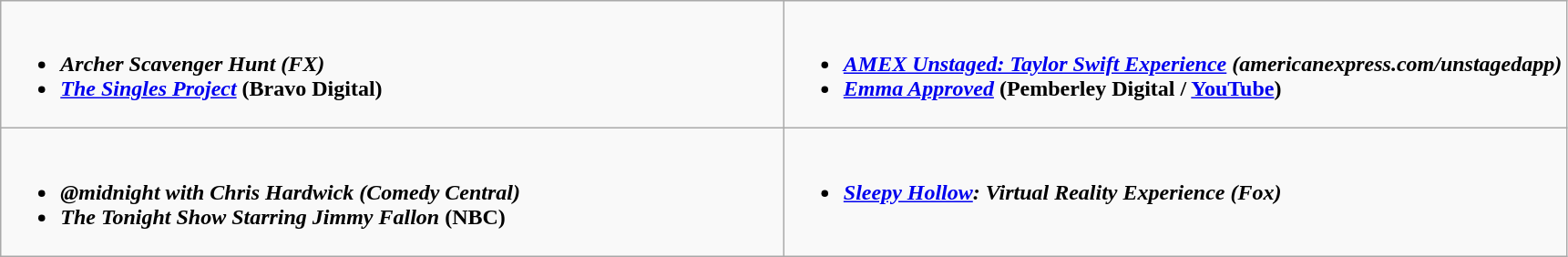<table class="wikitable">
<tr>
<td style="vertical-align:top;" width="50%"><br><ul><li><strong><em>Archer Scavenger Hunt<em> (FX)<strong></li><li></em></strong><a href='#'>The Singles Project</a></em> (Bravo Digital)</strong></li></ul></td>
<td style="vertical-align:top;" width="50%"><br><ul><li><strong><em><a href='#'>AMEX Unstaged: Taylor Swift Experience</a><em> (americanexpress.com/unstagedapp)<strong></li><li></em></strong><a href='#'>Emma Approved</a></em> (Pemberley Digital / <a href='#'>YouTube</a>)</strong></li></ul></td>
</tr>
<tr>
<td style="vertical-align:top;" width="50%"><br><ul><li><strong><em>@midnight with Chris Hardwick<em> (Comedy Central)<strong></li><li></em></strong>The Tonight Show Starring Jimmy Fallon</em> (NBC)</strong></li></ul></td>
<td style="vertical-align:top;" width="50%"><br><ul><li><strong><em><a href='#'>Sleepy Hollow</a>: Virtual Reality Experience<em> (Fox)<strong></li></ul></td>
</tr>
</table>
